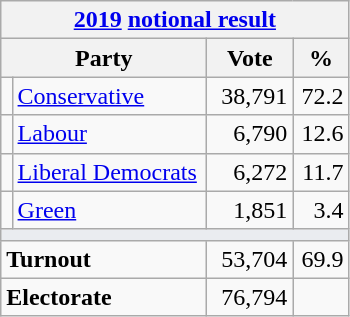<table class="wikitable">
<tr>
<th colspan="4"><a href='#'>2019</a> <a href='#'>notional result</a></th>
</tr>
<tr>
<th bgcolor="#DDDDFF" width="130px" colspan="2">Party</th>
<th bgcolor="#DDDDFF" width="50px">Vote</th>
<th bgcolor="#DDDDFF" width="30px">%</th>
</tr>
<tr>
<td></td>
<td><a href='#'>Conservative</a></td>
<td align=right>38,791</td>
<td align=right>72.2</td>
</tr>
<tr>
<td></td>
<td><a href='#'>Labour</a></td>
<td align=right>6,790</td>
<td align=right>12.6</td>
</tr>
<tr>
<td></td>
<td><a href='#'>Liberal Democrats</a></td>
<td align=right>6,272</td>
<td align=right>11.7</td>
</tr>
<tr>
<td></td>
<td><a href='#'>Green</a></td>
<td align=right>1,851</td>
<td align=right>3.4</td>
</tr>
<tr>
<td colspan="4" bgcolor="#EAECF0"></td>
</tr>
<tr>
<td colspan="2"><strong>Turnout</strong></td>
<td align=right>53,704</td>
<td align=right>69.9</td>
</tr>
<tr>
<td colspan="2"><strong>Electorate</strong></td>
<td align=right>76,794</td>
</tr>
</table>
